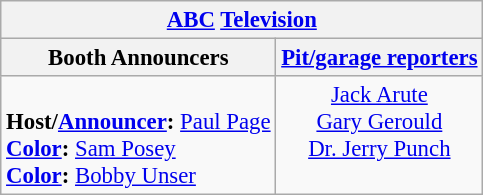<table class="wikitable" style="font-size: 95%;">
<tr>
<th colspan=2><a href='#'>ABC</a> <a href='#'>Television</a></th>
</tr>
<tr>
<th>Booth Announcers</th>
<th><a href='#'>Pit/garage reporters</a></th>
</tr>
<tr>
<td valign="top"><br><strong>Host/<a href='#'>Announcer</a>:</strong> <a href='#'>Paul Page</a><br>
<strong><a href='#'>Color</a>:</strong> <a href='#'>Sam Posey</a><br>
<strong><a href='#'>Color</a>:</strong> <a href='#'>Bobby Unser</a><br></td>
<td align="center" valign="top"><a href='#'>Jack Arute</a><br><a href='#'>Gary Gerould</a><br><a href='#'>Dr. Jerry Punch</a></td>
</tr>
</table>
